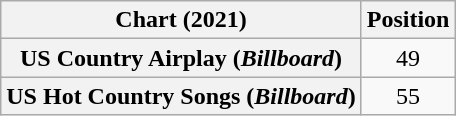<table class="wikitable sortable plainrowheaders" style="text-align:center">
<tr>
<th>Chart (2021)</th>
<th>Position</th>
</tr>
<tr>
<th scope="row">US Country Airplay (<em>Billboard</em>)</th>
<td>49</td>
</tr>
<tr>
<th scope="row">US Hot Country Songs (<em>Billboard</em>)</th>
<td>55</td>
</tr>
</table>
